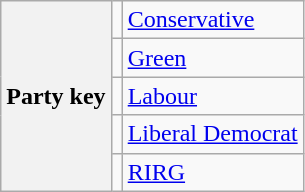<table class=wikitable>
<tr>
<th rowspan=5>Party key</th>
<td style=background:></td>
<td><a href='#'>Conservative</a></td>
</tr>
<tr>
<td style=background:></td>
<td><a href='#'>Green</a></td>
</tr>
<tr>
<td style=background:></td>
<td><a href='#'>Labour</a></td>
</tr>
<tr>
<td style=background:></td>
<td><a href='#'>Liberal Democrat</a></td>
</tr>
<tr>
<td style=background:></td>
<td><a href='#'>RIRG</a></td>
</tr>
</table>
